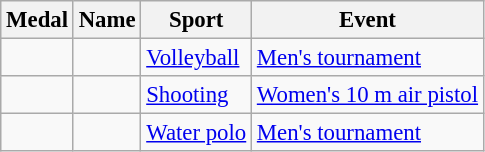<table class="wikitable sortable" style="font-size:95%">
<tr>
<th>Medal</th>
<th>Name</th>
<th>Sport</th>
<th>Event</th>
</tr>
<tr>
<td></td>
<td><br></td>
<td><a href='#'>Volleyball</a></td>
<td><a href='#'>Men's tournament</a></td>
</tr>
<tr>
<td></td>
<td></td>
<td><a href='#'>Shooting</a></td>
<td><a href='#'>Women's 10 m air pistol</a></td>
</tr>
<tr>
<td></td>
<td><br></td>
<td><a href='#'>Water polo</a></td>
<td><a href='#'>Men's tournament</a></td>
</tr>
</table>
